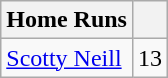<table class="wikitable">
<tr>
<th>Home Runs</th>
<th></th>
</tr>
<tr>
<td><a href='#'>Scotty Neill</a></td>
<td>13</td>
</tr>
</table>
